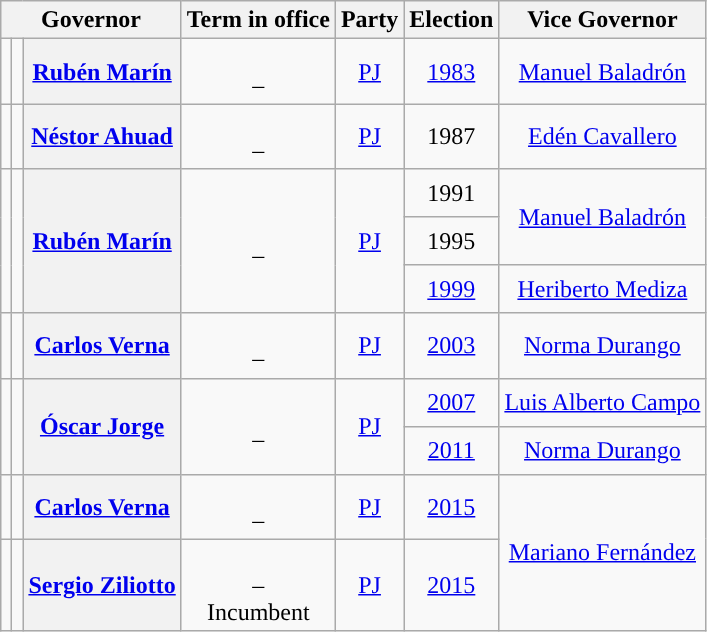<table class="wikitable sortable" style="text-align: center;">
<tr>
<th scope="col" colspan="3">Governor</th>
<th scope="col">Term in office</th>
<th scope="col">Party</th>
<th scope="col">Election</th>
<th scope="col">Vice Governor</th>
</tr>
<tr style="height:2em;">
<td data-sort-value="Marín, Rubén"></td>
<td style="background:"></td>
<th scope="row"><a href='#'>Rubén Marín</a></th>
<td><br>–<br></td>
<td><a href='#'>PJ</a></td>
<td><a href='#'>1983</a></td>
<td data-sort-value="Baladrón, Manuel"><a href='#'>Manuel Baladrón</a></td>
</tr>
<tr style="height:2em;">
<td data-sort-value="Ahuad, Néstor"></td>
<td style="background:"></td>
<th scope="row"><a href='#'>Néstor Ahuad</a></th>
<td><br>–<br></td>
<td><a href='#'>PJ</a></td>
<td>1987</td>
<td data-sort-value="Cavallero, Edén"><a href='#'>Edén Cavallero</a></td>
</tr>
<tr style="height:2em;">
<td rowspan="3" data-sort-value="Marín, Rubén"></td>
<td rowspan="3" style="background:"></td>
<th rowspan="3" scope="row"><a href='#'>Rubén Marín</a></th>
<td rowspan="3"><br>–<br></td>
<td rowspan="3"><a href='#'>PJ</a></td>
<td>1991</td>
<td rowspan="2" data-sort-value="Baladrón, Manuel"><a href='#'>Manuel Baladrón</a></td>
</tr>
<tr style="height:2em;">
<td>1995</td>
</tr>
<tr style="height:2em;">
<td><a href='#'>1999</a></td>
<td data-sort-value="Mediza, Heriberto"><a href='#'>Heriberto Mediza</a></td>
</tr>
<tr style="height:2em;">
<td data-sort-value="Verna, Carlos"></td>
<td style="background:"></td>
<th scope="row"><a href='#'>Carlos Verna</a></th>
<td><br>–<br></td>
<td><a href='#'>PJ</a></td>
<td><a href='#'>2003</a></td>
<td data-sort-value="Durango, Norma"><a href='#'>Norma Durango</a></td>
</tr>
<tr style="height:2em;">
<td rowspan="2" data-sort-value="Jorge, Oscar"></td>
<td rowspan="2" style="background:"></td>
<th rowspan="2" scope="row"><a href='#'>Óscar Jorge</a></th>
<td rowspan="2"><br>–<br></td>
<td rowspan="2"><a href='#'>PJ</a></td>
<td><a href='#'>2007</a></td>
<td data-sort-value="Campo, Luis Alberto"><a href='#'>Luis Alberto Campo</a></td>
</tr>
<tr style="height:2em;">
<td><a href='#'>2011</a></td>
<td data-sort-value="Durango, Norma"><a href='#'>Norma Durango</a></td>
</tr>
<tr style="height:2em;">
<td data-sort-value="Verna, Carlos"></td>
<td style="background:"></td>
<th scope="row"><a href='#'>Carlos Verna</a></th>
<td><br>–<br></td>
<td><a href='#'>PJ</a></td>
<td><a href='#'>2015</a></td>
<td rowspan="2" data-sort-value="Fernández, Mariano"><a href='#'>Mariano Fernández</a></td>
</tr>
<tr style="height:2em;">
<td data-sort-value="Ziliotto, Sergio"></td>
<td style="background:"></td>
<th scope="row"><a href='#'>Sergio Ziliotto</a></th>
<td><br>–<br>Incumbent</td>
<td><a href='#'>PJ</a></td>
<td><a href='#'>2015</a></td>
</tr>
</table>
